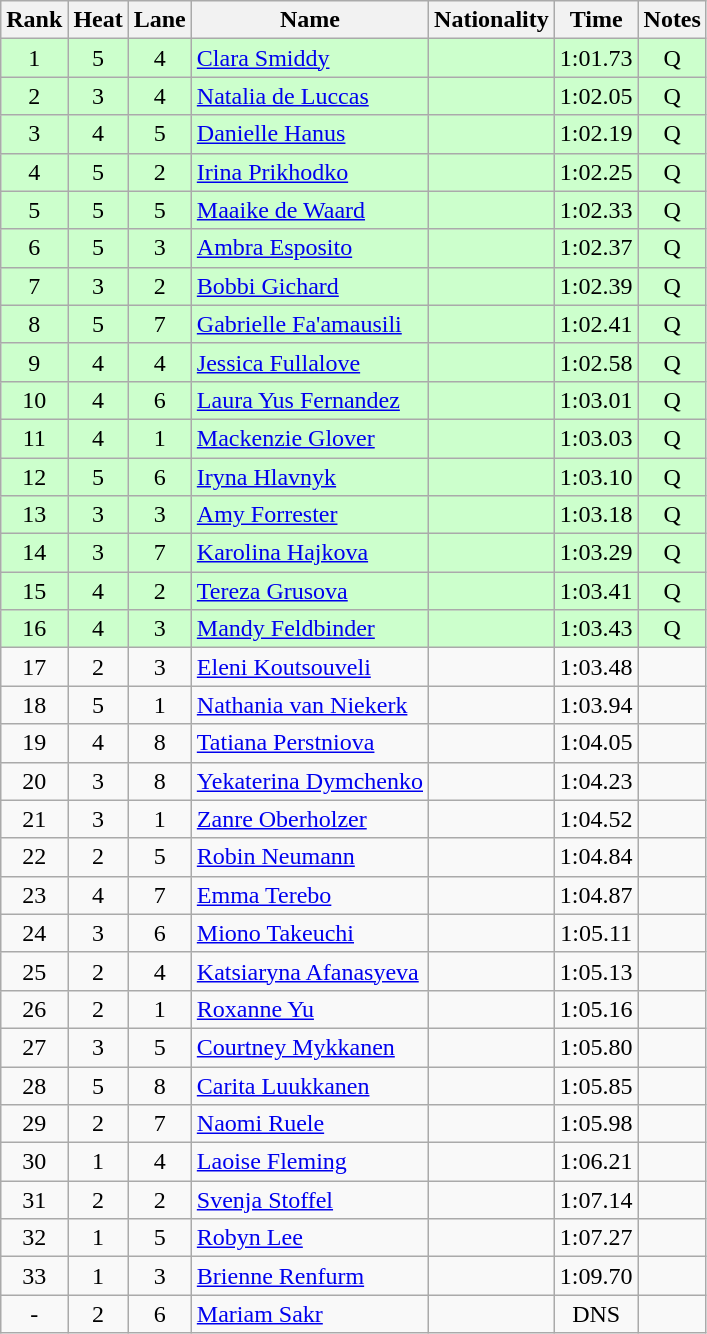<table class="wikitable sortable" style="text-align:center">
<tr>
<th>Rank</th>
<th>Heat</th>
<th>Lane</th>
<th>Name</th>
<th>Nationality</th>
<th>Time</th>
<th>Notes</th>
</tr>
<tr bgcolor=ccffcc>
<td>1</td>
<td>5</td>
<td>4</td>
<td align=left><a href='#'>Clara Smiddy</a></td>
<td align=left></td>
<td>1:01.73</td>
<td>Q</td>
</tr>
<tr bgcolor=ccffcc>
<td>2</td>
<td>3</td>
<td>4</td>
<td align=left><a href='#'>Natalia de Luccas</a></td>
<td align=left></td>
<td>1:02.05</td>
<td>Q</td>
</tr>
<tr bgcolor=ccffcc>
<td>3</td>
<td>4</td>
<td>5</td>
<td align=left><a href='#'>Danielle Hanus</a></td>
<td align=left></td>
<td>1:02.19</td>
<td>Q</td>
</tr>
<tr bgcolor=ccffcc>
<td>4</td>
<td>5</td>
<td>2</td>
<td align=left><a href='#'>Irina Prikhodko</a></td>
<td align=left></td>
<td>1:02.25</td>
<td>Q</td>
</tr>
<tr bgcolor=ccffcc>
<td>5</td>
<td>5</td>
<td>5</td>
<td align=left><a href='#'>Maaike de Waard</a></td>
<td align=left></td>
<td>1:02.33</td>
<td>Q</td>
</tr>
<tr bgcolor=ccffcc>
<td>6</td>
<td>5</td>
<td>3</td>
<td align=left><a href='#'>Ambra Esposito</a></td>
<td align=left></td>
<td>1:02.37</td>
<td>Q</td>
</tr>
<tr bgcolor=ccffcc>
<td>7</td>
<td>3</td>
<td>2</td>
<td align=left><a href='#'>Bobbi Gichard</a></td>
<td align=left></td>
<td>1:02.39</td>
<td>Q</td>
</tr>
<tr bgcolor=ccffcc>
<td>8</td>
<td>5</td>
<td>7</td>
<td align=left><a href='#'>Gabrielle Fa'amausili</a></td>
<td align=left></td>
<td>1:02.41</td>
<td>Q</td>
</tr>
<tr bgcolor=ccffcc>
<td>9</td>
<td>4</td>
<td>4</td>
<td align=left><a href='#'>Jessica Fullalove</a></td>
<td align=left></td>
<td>1:02.58</td>
<td>Q</td>
</tr>
<tr bgcolor=ccffcc>
<td>10</td>
<td>4</td>
<td>6</td>
<td align=left><a href='#'>Laura Yus Fernandez</a></td>
<td align=left></td>
<td>1:03.01</td>
<td>Q</td>
</tr>
<tr bgcolor=ccffcc>
<td>11</td>
<td>4</td>
<td>1</td>
<td align=left><a href='#'>Mackenzie Glover</a></td>
<td align=left></td>
<td>1:03.03</td>
<td>Q</td>
</tr>
<tr bgcolor=ccffcc>
<td>12</td>
<td>5</td>
<td>6</td>
<td align=left><a href='#'>Iryna Hlavnyk</a></td>
<td align=left></td>
<td>1:03.10</td>
<td>Q</td>
</tr>
<tr bgcolor=ccffcc>
<td>13</td>
<td>3</td>
<td>3</td>
<td align=left><a href='#'>Amy Forrester</a></td>
<td align=left></td>
<td>1:03.18</td>
<td>Q</td>
</tr>
<tr bgcolor=ccffcc>
<td>14</td>
<td>3</td>
<td>7</td>
<td align=left><a href='#'>Karolina Hajkova</a></td>
<td align=left></td>
<td>1:03.29</td>
<td>Q</td>
</tr>
<tr bgcolor=ccffcc>
<td>15</td>
<td>4</td>
<td>2</td>
<td align=left><a href='#'>Tereza Grusova</a></td>
<td align=left></td>
<td>1:03.41</td>
<td>Q</td>
</tr>
<tr bgcolor=ccffcc>
<td>16</td>
<td>4</td>
<td>3</td>
<td align=left><a href='#'>Mandy Feldbinder</a></td>
<td align=left></td>
<td>1:03.43</td>
<td>Q</td>
</tr>
<tr>
<td>17</td>
<td>2</td>
<td>3</td>
<td align=left><a href='#'>Eleni Koutsouveli</a></td>
<td align=left></td>
<td>1:03.48</td>
<td></td>
</tr>
<tr>
<td>18</td>
<td>5</td>
<td>1</td>
<td align=left><a href='#'>Nathania van Niekerk</a></td>
<td align=left></td>
<td>1:03.94</td>
<td></td>
</tr>
<tr>
<td>19</td>
<td>4</td>
<td>8</td>
<td align=left><a href='#'>Tatiana Perstniova</a></td>
<td align=left></td>
<td>1:04.05</td>
<td></td>
</tr>
<tr>
<td>20</td>
<td>3</td>
<td>8</td>
<td align=left><a href='#'>Yekaterina Dymchenko</a></td>
<td align=left></td>
<td>1:04.23</td>
<td></td>
</tr>
<tr>
<td>21</td>
<td>3</td>
<td>1</td>
<td align=left><a href='#'>Zanre Oberholzer</a></td>
<td align=left></td>
<td>1:04.52</td>
<td></td>
</tr>
<tr>
<td>22</td>
<td>2</td>
<td>5</td>
<td align=left><a href='#'>Robin Neumann</a></td>
<td align=left></td>
<td>1:04.84</td>
<td></td>
</tr>
<tr>
<td>23</td>
<td>4</td>
<td>7</td>
<td align=left><a href='#'>Emma Terebo</a></td>
<td align=left></td>
<td>1:04.87</td>
<td></td>
</tr>
<tr>
<td>24</td>
<td>3</td>
<td>6</td>
<td align=left><a href='#'>Miono Takeuchi</a></td>
<td align=left></td>
<td>1:05.11</td>
<td></td>
</tr>
<tr>
<td>25</td>
<td>2</td>
<td>4</td>
<td align=left><a href='#'>Katsiaryna Afanasyeva</a></td>
<td align=left></td>
<td>1:05.13</td>
<td></td>
</tr>
<tr>
<td>26</td>
<td>2</td>
<td>1</td>
<td align=left><a href='#'>Roxanne Yu</a></td>
<td align=left></td>
<td>1:05.16</td>
<td></td>
</tr>
<tr>
<td>27</td>
<td>3</td>
<td>5</td>
<td align=left><a href='#'>Courtney Mykkanen</a></td>
<td align=left></td>
<td>1:05.80</td>
<td></td>
</tr>
<tr>
<td>28</td>
<td>5</td>
<td>8</td>
<td align=left><a href='#'>Carita Luukkanen</a></td>
<td align=left></td>
<td>1:05.85</td>
<td></td>
</tr>
<tr>
<td>29</td>
<td>2</td>
<td>7</td>
<td align=left><a href='#'>Naomi Ruele</a></td>
<td align=left></td>
<td>1:05.98</td>
<td></td>
</tr>
<tr>
<td>30</td>
<td>1</td>
<td>4</td>
<td align=left><a href='#'>Laoise Fleming</a></td>
<td align=left></td>
<td>1:06.21</td>
<td></td>
</tr>
<tr>
<td>31</td>
<td>2</td>
<td>2</td>
<td align=left><a href='#'>Svenja Stoffel</a></td>
<td align=left></td>
<td>1:07.14</td>
<td></td>
</tr>
<tr>
<td>32</td>
<td>1</td>
<td>5</td>
<td align=left><a href='#'>Robyn Lee</a></td>
<td align=left></td>
<td>1:07.27</td>
<td></td>
</tr>
<tr>
<td>33</td>
<td>1</td>
<td>3</td>
<td align=left><a href='#'>Brienne Renfurm</a></td>
<td align=left></td>
<td>1:09.70</td>
<td></td>
</tr>
<tr>
<td>-</td>
<td>2</td>
<td>6</td>
<td align=left><a href='#'>Mariam Sakr</a></td>
<td align=left></td>
<td>DNS</td>
<td></td>
</tr>
</table>
